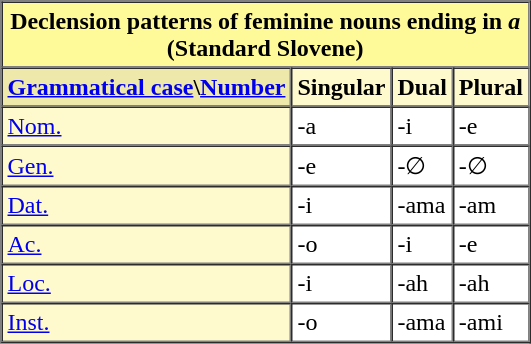<table border="1" cellpadding="3" cellspacing="0">
<tr>
<td style="background:#fffa99" colspan=4 align="center"><strong>Declension patterns of feminine nouns ending in <em>a</em><br>(Standard Slovene)</strong></td>
</tr>
<tr style="background:#fffacd">
<th style="background:#eee8aa"><a href='#'>Grammatical case</a>\<a href='#'>Number</a></th>
<th>Singular</th>
<th>Dual</th>
<th>Plural</th>
</tr>
<tr>
<td style="background:#fffacd"><a href='#'>Nom.</a></td>
<td>-a</td>
<td>-i</td>
<td>-e</td>
</tr>
<tr>
<td style="background:#fffacd"><a href='#'>Gen.</a></td>
<td>-e</td>
<td>-∅</td>
<td>-∅</td>
</tr>
<tr>
<td style="background:#fffacd"><a href='#'>Dat.</a></td>
<td>-i</td>
<td>-ama</td>
<td>-am</td>
</tr>
<tr>
<td style="background:#fffacd"><a href='#'>Ac.</a></td>
<td>-o</td>
<td>-i</td>
<td>-e</td>
</tr>
<tr>
<td style="background:#fffacd"><a href='#'>Loc.</a></td>
<td>-i</td>
<td>-ah</td>
<td>-ah</td>
</tr>
<tr>
<td style="background:#fffacd"><a href='#'>Inst.</a></td>
<td>-o</td>
<td>-ama</td>
<td>-ami</td>
</tr>
</table>
